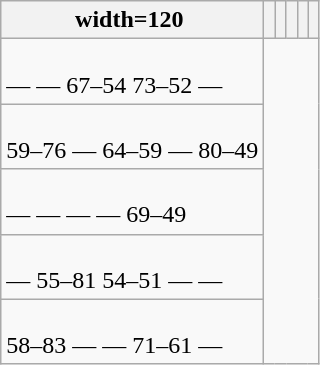<table class="wikitable" style="text-align:center;">
<tr>
<th>width=120 </th>
<th></th>
<th></th>
<th></th>
<th></th>
<th></th>
</tr>
<tr>
<td style="text-align:left;"><br> —
 —
 67–54
 73–52
 —</td>
</tr>
<tr>
<td style="text-align:left;"><br> 59–76
 —
 64–59
 —
 80–49</td>
</tr>
<tr>
<td style="text-align:left;"><br> —
 —
 —
 —
 69–49</td>
</tr>
<tr>
<td style="text-align:left;"><br> —
 55–81
 54–51
 —
 —</td>
</tr>
<tr>
<td style="text-align:left;"><br> 58–83
 —
 —
 71–61
 —</td>
</tr>
</table>
